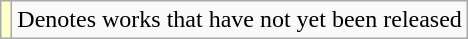<table class="wikitable">
<tr>
<td style="background:#FFFFCC;"></td>
<td>Denotes works that have not yet been released</td>
</tr>
</table>
